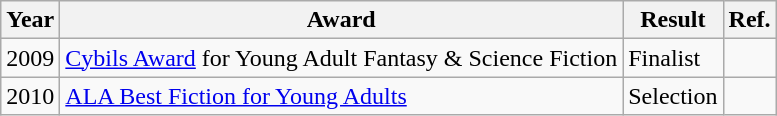<table class="wikitable sortable mw-collapsible">
<tr>
<th>Year</th>
<th>Award</th>
<th>Result</th>
<th>Ref.</th>
</tr>
<tr>
<td>2009</td>
<td><a href='#'>Cybils Award</a> for Young Adult Fantasy & Science Fiction</td>
<td>Finalist</td>
<td></td>
</tr>
<tr>
<td>2010</td>
<td><a href='#'>ALA Best Fiction for Young Adults</a></td>
<td>Selection</td>
<td></td>
</tr>
</table>
